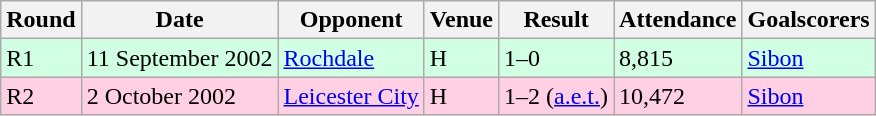<table class="wikitable">
<tr>
<th>Round</th>
<th>Date</th>
<th>Opponent</th>
<th>Venue</th>
<th>Result</th>
<th>Attendance</th>
<th>Goalscorers</th>
</tr>
<tr style="background-color: #d0ffe3;">
<td>R1</td>
<td>11 September 2002</td>
<td><a href='#'>Rochdale</a></td>
<td>H</td>
<td>1–0</td>
<td>8,815</td>
<td><a href='#'>Sibon</a></td>
</tr>
<tr style="background-color: #ffd0e3;">
<td>R2</td>
<td>2 October 2002</td>
<td><a href='#'>Leicester City</a></td>
<td>H</td>
<td>1–2 (<a href='#'>a.e.t.</a>)</td>
<td>10,472</td>
<td><a href='#'>Sibon</a></td>
</tr>
</table>
